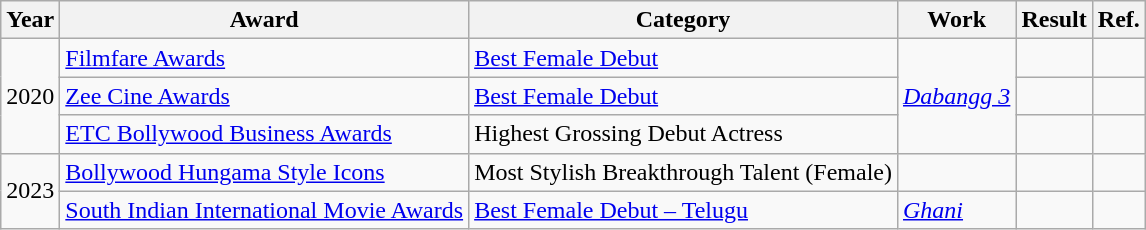<table class="wikitable">
<tr>
<th>Year</th>
<th>Award</th>
<th>Category</th>
<th>Work</th>
<th>Result</th>
<th>Ref.</th>
</tr>
<tr>
<td rowspan="3">2020</td>
<td><a href='#'>Filmfare Awards</a></td>
<td><a href='#'>Best Female Debut</a></td>
<td rowspan="3"><em><a href='#'>Dabangg 3</a></em></td>
<td></td>
<td></td>
</tr>
<tr>
<td><a href='#'>Zee Cine Awards</a></td>
<td><a href='#'>Best Female Debut</a></td>
<td></td>
<td></td>
</tr>
<tr>
<td><a href='#'>ETC Bollywood Business Awards</a></td>
<td>Highest Grossing Debut Actress</td>
<td></td>
<td></td>
</tr>
<tr>
<td rowspan="2">2023</td>
<td><a href='#'>Bollywood Hungama Style Icons</a></td>
<td>Most Stylish Breakthrough Talent (Female)</td>
<td></td>
<td></td>
<td></td>
</tr>
<tr>
<td><a href='#'>South Indian International Movie Awards</a></td>
<td><a href='#'>Best Female Debut – Telugu</a></td>
<td><em><a href='#'>Ghani</a></em></td>
<td></td>
<td></td>
</tr>
</table>
